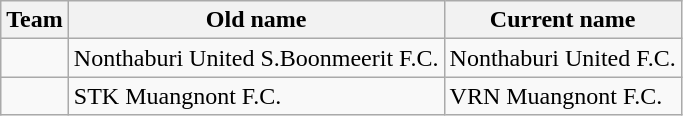<table class="wikitable" style="text-align:center">
<tr>
<th>Team</th>
<th>Old name</th>
<th>Current name</th>
</tr>
<tr align="left"|>
<td></td>
<td>Nonthaburi United S.Boonmeerit F.C.</td>
<td>Nonthaburi United F.C.</td>
</tr>
<tr align="left"|>
<td></td>
<td>STK Muangnont F.C.</td>
<td>VRN Muangnont F.C.</td>
</tr>
</table>
